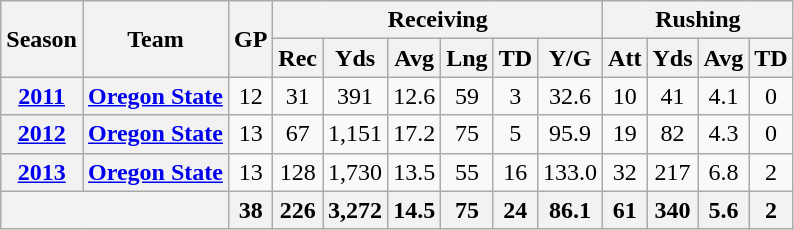<table class=wikitable style="text-align:center;">
<tr>
<th rowspan="2">Season</th>
<th rowspan="2">Team</th>
<th rowspan="2">GP</th>
<th colspan="6">Receiving</th>
<th colspan="4">Rushing</th>
</tr>
<tr>
<th>Rec</th>
<th>Yds</th>
<th>Avg</th>
<th>Lng</th>
<th>TD</th>
<th>Y/G</th>
<th>Att</th>
<th>Yds</th>
<th>Avg</th>
<th>TD</th>
</tr>
<tr>
<th><a href='#'>2011</a></th>
<th><a href='#'>Oregon State</a></th>
<td>12</td>
<td>31</td>
<td>391</td>
<td>12.6</td>
<td>59</td>
<td>3</td>
<td>32.6</td>
<td>10</td>
<td>41</td>
<td>4.1</td>
<td>0</td>
</tr>
<tr>
<th><a href='#'>2012</a></th>
<th><a href='#'>Oregon State</a></th>
<td>13</td>
<td>67</td>
<td>1,151</td>
<td>17.2</td>
<td>75</td>
<td>5</td>
<td>95.9</td>
<td>19</td>
<td>82</td>
<td>4.3</td>
<td>0</td>
</tr>
<tr>
<th><a href='#'>2013</a></th>
<th><a href='#'>Oregon State</a></th>
<td>13</td>
<td>128</td>
<td>1,730</td>
<td>13.5</td>
<td>55</td>
<td>16</td>
<td>133.0</td>
<td>32</td>
<td>217</td>
<td>6.8</td>
<td>2</td>
</tr>
<tr>
<th colspan="2"></th>
<th>38</th>
<th>226</th>
<th>3,272</th>
<th>14.5</th>
<th>75</th>
<th>24</th>
<th>86.1</th>
<th>61</th>
<th>340</th>
<th>5.6</th>
<th>2</th>
</tr>
</table>
